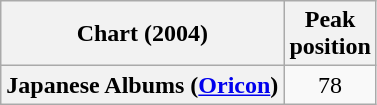<table class="wikitable plainrowheaders">
<tr>
<th scope="col">Chart (2004)</th>
<th scope="col">Peak<br>position</th>
</tr>
<tr>
<th scope="row">Japanese Albums (<a href='#'>Oricon</a>)</th>
<td style="text-align:center;">78</td>
</tr>
</table>
